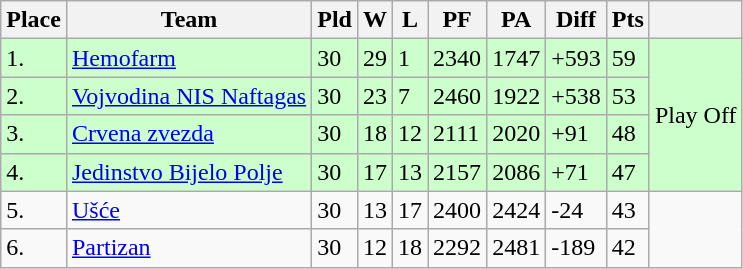<table class="wikitable">
<tr>
<th>Place</th>
<th>Team</th>
<th>Pld</th>
<th>W</th>
<th>L</th>
<th>PF</th>
<th>PA</th>
<th>Diff</th>
<th>Pts</th>
<th></th>
</tr>
<tr bgcolor=#ccffcc>
<td>1.</td>
<td><a href='#'>Hemofarm</a></td>
<td>30</td>
<td>29</td>
<td>1</td>
<td>2340</td>
<td>1747</td>
<td>+593</td>
<td>59</td>
<td rowspan="4">Play Off</td>
</tr>
<tr bgcolor=#ccffcc>
<td>2.</td>
<td><a href='#'>Vojvodina NIS Naftagas</a></td>
<td>30</td>
<td>23</td>
<td>7</td>
<td>2460</td>
<td>1922</td>
<td>+538</td>
<td>53</td>
</tr>
<tr bgcolor=#ccffcc>
<td>3.</td>
<td><a href='#'>Crvena zvezda</a></td>
<td>30</td>
<td>18</td>
<td>12</td>
<td>2111</td>
<td>2020</td>
<td>+91</td>
<td>48</td>
</tr>
<tr bgcolor=#ccffcc>
<td>4.</td>
<td><a href='#'>Jedinstvo Bijelo Polje</a></td>
<td>30</td>
<td>17</td>
<td>13</td>
<td>2157</td>
<td>2086</td>
<td>+71</td>
<td>47</td>
</tr>
<tr>
<td>5.</td>
<td><a href='#'>Ušće</a></td>
<td>30</td>
<td>13</td>
<td>17</td>
<td>2400</td>
<td>2424</td>
<td>-24</td>
<td>43</td>
<td rowspan="2"></td>
</tr>
<tr>
<td>6.</td>
<td><a href='#'>Partizan</a></td>
<td>30</td>
<td>12</td>
<td>18</td>
<td>2292</td>
<td>2481</td>
<td>-189</td>
<td>42</td>
</tr>
</table>
